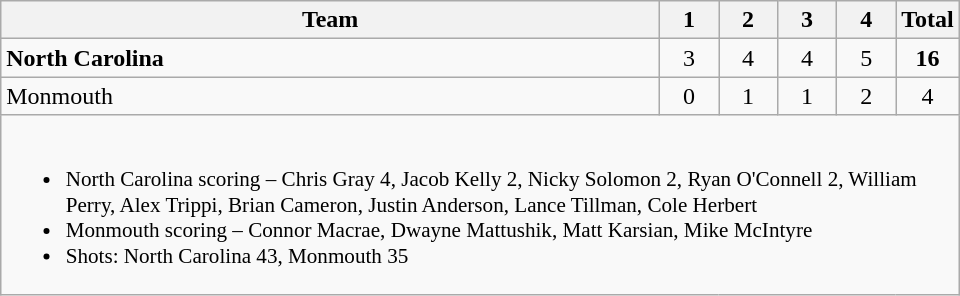<table class="wikitable" style="text-align:center; max-width:40em">
<tr>
<th>Team</th>
<th style="width:2em">1</th>
<th style="width:2em">2</th>
<th style="width:2em">3</th>
<th style="width:2em">4</th>
<th style="width:2em">Total</th>
</tr>
<tr>
<td style="text-align:left"><strong>North Carolina</strong></td>
<td>3</td>
<td>4</td>
<td>4</td>
<td>5</td>
<td><strong>16</strong></td>
</tr>
<tr>
<td style="text-align:left">Monmouth</td>
<td>0</td>
<td>1</td>
<td>1</td>
<td>2</td>
<td>4</td>
</tr>
<tr>
<td colspan=6 style="text-align:left; font-size:88%;"><br><ul><li>North Carolina scoring – Chris Gray 4, Jacob Kelly 2, Nicky Solomon 2, Ryan O'Connell 2, William Perry, Alex Trippi, Brian Cameron, Justin Anderson, Lance Tillman, Cole Herbert</li><li>Monmouth scoring – Connor Macrae, Dwayne Mattushik, Matt Karsian, Mike McIntyre</li><li>Shots: North Carolina 43, Monmouth 35</li></ul></td>
</tr>
</table>
